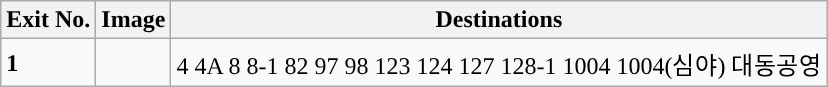<table class="wikitable">
<tr>
<th>Exit No.</th>
<th>Image</th>
<th>Destinations</th>
</tr>
<tr>
<td style="background:#"><strong>1</strong></td>
<td></td>
<td><span>4 4A 8 8-1 82</span> <span>97 98</span> <span>123 124 127 128-1</span> <span>1004 1004(심야)</span> <span>대동공영</span></td>
</tr>
</table>
